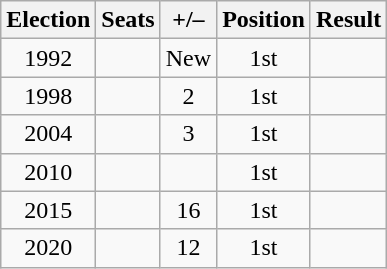<table class=wikitable style=text-align:center>
<tr>
<th>Election</th>
<th>Seats</th>
<th>+/–</th>
<th>Position</th>
<th>Result</th>
</tr>
<tr>
<td>1992</td>
<td></td>
<td>New</td>
<td> 1st</td>
<td></td>
</tr>
<tr>
<td>1998</td>
<td></td>
<td> 2</td>
<td> 1st</td>
<td></td>
</tr>
<tr>
<td>2004</td>
<td></td>
<td> 3</td>
<td> 1st</td>
<td></td>
</tr>
<tr>
<td>2010</td>
<td></td>
<td></td>
<td> 1st</td>
<td></td>
</tr>
<tr>
<td>2015</td>
<td></td>
<td> 16</td>
<td> 1st</td>
<td></td>
</tr>
<tr>
<td>2020</td>
<td></td>
<td> 12</td>
<td> 1st</td>
<td></td>
</tr>
</table>
